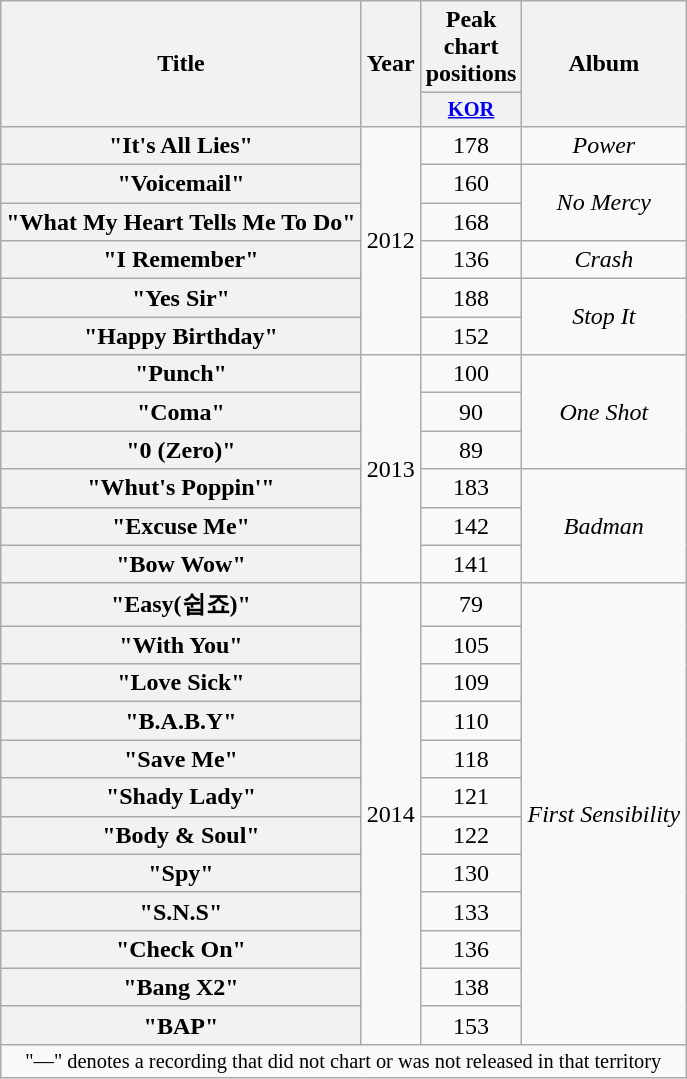<table class="wikitable plainrowheaders" style="text-align:center">
<tr>
<th scope="col" rowspan="2">Title</th>
<th scope="col" rowspan="2">Year</th>
<th scope="col">Peak chart positions</th>
<th scope="col" rowspan="2">Album</th>
</tr>
<tr>
<th style="width:3em;font-size:85%"><a href='#'>KOR</a><br></th>
</tr>
<tr>
<th scope="row">"It's All Lies"</th>
<td rowspan="6">2012</td>
<td>178</td>
<td><em>Power</em></td>
</tr>
<tr>
<th scope="row">"Voicemail"</th>
<td>160</td>
<td rowspan="2"><em>No Mercy</em></td>
</tr>
<tr>
<th scope="row">"What My Heart Tells Me To Do"</th>
<td>168</td>
</tr>
<tr>
<th scope="row">"I Remember"<br></th>
<td>136</td>
<td><em>Crash</em></td>
</tr>
<tr>
<th scope="row">"Yes Sir"</th>
<td>188</td>
<td rowspan="2"><em>Stop It</em></td>
</tr>
<tr>
<th scope="row">"Happy Birthday"</th>
<td>152</td>
</tr>
<tr>
<th scope="row">"Punch"</th>
<td rowspan="6">2013</td>
<td>100</td>
<td rowspan="3"><em>One Shot</em></td>
</tr>
<tr>
<th scope="row">"Coma"</th>
<td>90</td>
</tr>
<tr>
<th scope="row">"0 (Zero)"</th>
<td>89</td>
</tr>
<tr>
<th scope="row">"Whut's Poppin'"</th>
<td>183</td>
<td rowspan="3"><em>Badman</em></td>
</tr>
<tr>
<th scope="row">"Excuse Me"</th>
<td>142</td>
</tr>
<tr>
<th scope="row">"Bow Wow"</th>
<td>141</td>
</tr>
<tr>
<th scope="row">"Easy(쉽죠)"</th>
<td rowspan="12">2014</td>
<td>79</td>
<td rowspan="12"><em>First Sensibility</em></td>
</tr>
<tr>
<th scope="row">"With You"</th>
<td>105</td>
</tr>
<tr>
<th scope="row">"Love Sick"</th>
<td>109</td>
</tr>
<tr>
<th scope="row">"B.A.B.Y"</th>
<td>110</td>
</tr>
<tr>
<th scope="row">"Save Me"</th>
<td>118</td>
</tr>
<tr>
<th scope="row">"Shady Lady"</th>
<td>121</td>
</tr>
<tr>
<th scope="row">"Body & Soul"</th>
<td>122</td>
</tr>
<tr>
<th scope="row">"Spy"</th>
<td>130</td>
</tr>
<tr>
<th scope="row">"S.N.S"</th>
<td>133</td>
</tr>
<tr>
<th scope="row">"Check On"</th>
<td>136</td>
</tr>
<tr>
<th scope="row">"Bang X2"</th>
<td>138</td>
</tr>
<tr>
<th scope="row">"BAP"</th>
<td>153</td>
</tr>
<tr>
<td colspan="4" style="font-size:85%">"—" denotes a recording that did not chart or was not released in that territory</td>
</tr>
</table>
